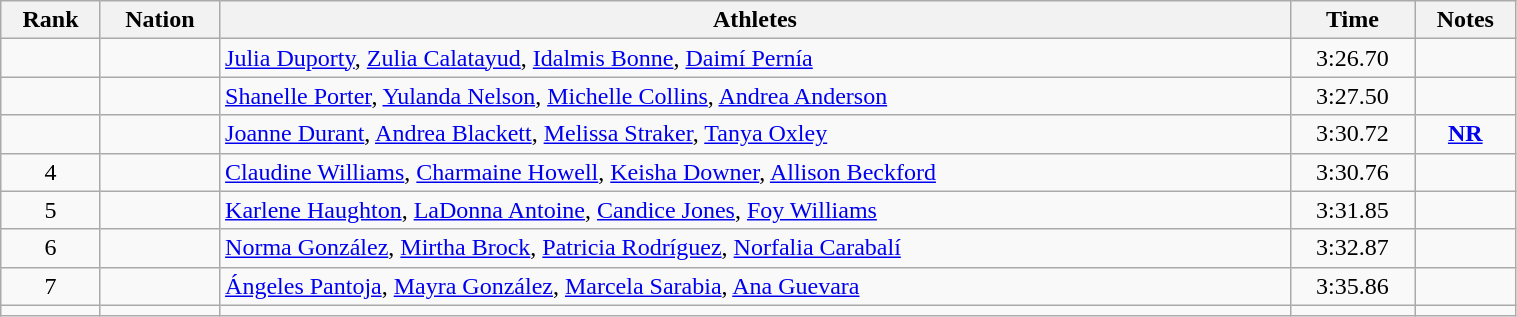<table class="wikitable sortable" width=80% style="text-align:center;">
<tr>
<th>Rank</th>
<th>Nation</th>
<th>Athletes</th>
<th>Time</th>
<th>Notes</th>
</tr>
<tr>
<td></td>
<td align=left></td>
<td align=left><a href='#'>Julia Duporty</a>, <a href='#'>Zulia Calatayud</a>, <a href='#'>Idalmis Bonne</a>, <a href='#'>Daimí Pernía</a></td>
<td>3:26.70</td>
<td></td>
</tr>
<tr>
<td></td>
<td align=left></td>
<td align=left><a href='#'>Shanelle Porter</a>, <a href='#'>Yulanda Nelson</a>, <a href='#'>Michelle Collins</a>, <a href='#'>Andrea Anderson</a></td>
<td>3:27.50</td>
<td></td>
</tr>
<tr>
<td></td>
<td align=left></td>
<td align=left><a href='#'>Joanne Durant</a>, <a href='#'>Andrea Blackett</a>, <a href='#'>Melissa Straker</a>, <a href='#'>Tanya Oxley</a></td>
<td>3:30.72</td>
<td><strong><a href='#'>NR</a></strong></td>
</tr>
<tr>
<td>4</td>
<td align=left></td>
<td align=left><a href='#'>Claudine Williams</a>, <a href='#'>Charmaine Howell</a>, <a href='#'>Keisha Downer</a>, <a href='#'>Allison Beckford</a></td>
<td>3:30.76</td>
<td></td>
</tr>
<tr>
<td>5</td>
<td align=left></td>
<td align=left><a href='#'>Karlene Haughton</a>, <a href='#'>LaDonna Antoine</a>, <a href='#'>Candice Jones</a>, <a href='#'>Foy Williams</a></td>
<td>3:31.85</td>
<td></td>
</tr>
<tr>
<td>6</td>
<td align=left></td>
<td align=left><a href='#'>Norma González</a>, <a href='#'>Mirtha Brock</a>, <a href='#'>Patricia Rodríguez</a>, <a href='#'>Norfalia Carabalí</a></td>
<td>3:32.87</td>
<td></td>
</tr>
<tr>
<td>7</td>
<td align=left></td>
<td align=left><a href='#'>Ángeles Pantoja</a>, <a href='#'>Mayra González</a>, <a href='#'>Marcela Sarabia</a>, <a href='#'>Ana Guevara</a></td>
<td>3:35.86</td>
<td></td>
</tr>
<tr>
<td></td>
<td align=left></td>
<td align=left></td>
<td></td>
<td></td>
</tr>
</table>
